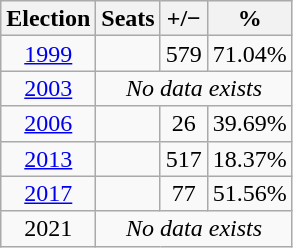<table class="wikitable" style="text-align:center; font-size:100%; line-height:16px;">
<tr>
<th>Election</th>
<th>Seats</th>
<th>+/−</th>
<th>%</th>
</tr>
<tr>
<td><a href='#'>1999</a></td>
<td></td>
<td> 579</td>
<td>71.04%</td>
</tr>
<tr>
<td><a href='#'>2003</a></td>
<td colspan=8 align=center><em>No data exists</em></td>
</tr>
<tr>
<td><a href='#'>2006</a></td>
<td></td>
<td> 26</td>
<td>39.69%</td>
</tr>
<tr>
<td><a href='#'>2013</a></td>
<td></td>
<td> 517</td>
<td>18.37%</td>
</tr>
<tr>
<td><a href='#'>2017</a></td>
<td></td>
<td> 77</td>
<td>51.56%</td>
</tr>
<tr>
<td>2021</td>
<td colspan=8 align=center><em>No data exists</em></td>
</tr>
</table>
